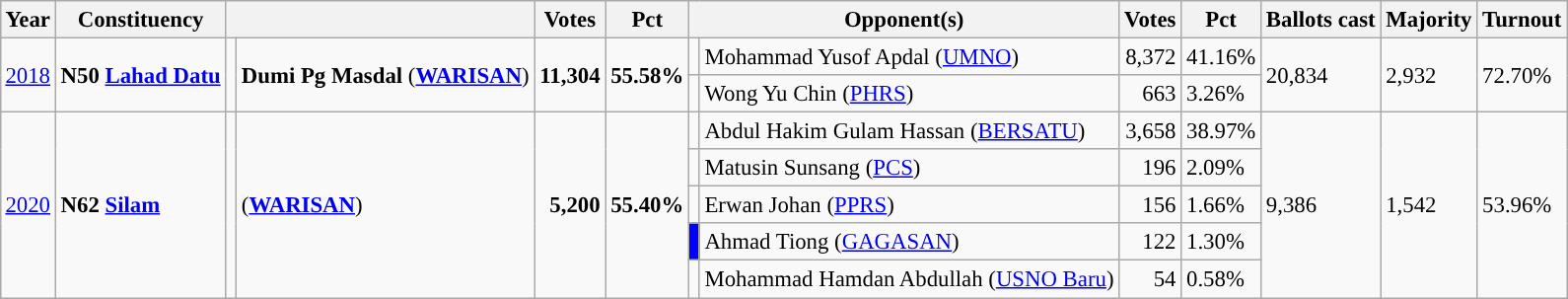<table class="wikitable" style="margin:0.5em ; font-size:95%">
<tr>
<th>Year</th>
<th>Constituency</th>
<th colspan=2></th>
<th>Votes</th>
<th>Pct</th>
<th colspan=2>Opponent(s)</th>
<th>Votes</th>
<th>Pct</th>
<th>Ballots cast</th>
<th>Majority</th>
<th>Turnout</th>
</tr>
<tr>
<td rowspan=2><a href='#'>2018</a></td>
<td rowspan=2><strong>N50 <a href='#'>Lahad Datu</a></strong></td>
<td rowspan=2 ></td>
<td rowspan=2><strong>Dumi Pg Masdal</strong> (<a href='#'><strong>WARISAN</strong></a>)</td>
<td rowspan=2 align="right"><strong>11,304</strong></td>
<td rowspan=2><strong>55.58%</strong></td>
<td></td>
<td>Mohammad Yusof Apdal (<a href='#'>UMNO</a>)</td>
<td align="right">8,372</td>
<td>41.16%</td>
<td rowspan=2>20,834</td>
<td rowspan=2>2,932</td>
<td rowspan=2>72.70%</td>
</tr>
<tr>
<td></td>
<td>Wong Yu Chin (<a href='#'>PHRS</a>)</td>
<td align="right">663</td>
<td>3.26%</td>
</tr>
<tr>
<td rowspan=5><a href='#'>2020</a></td>
<td rowspan=5><strong>N62 <a href='#'>Silam</a></strong></td>
<td rowspan=5 ></td>
<td rowspan=5> (<a href='#'><strong>WARISAN</strong></a>)</td>
<td rowspan=5 align="right"><strong>5,200</strong></td>
<td rowspan=5><strong>55.40%</strong></td>
<td></td>
<td>Abdul Hakim Gulam Hassan (<a href='#'>BERSATU</a>)</td>
<td align="right">3,658</td>
<td>38.97%</td>
<td rowspan=5>9,386</td>
<td rowspan=5>1,542</td>
<td rowspan=5>53.96%</td>
</tr>
<tr>
<td></td>
<td>Matusin Sunsang (<a href='#'>PCS</a>)</td>
<td align="right">196</td>
<td>2.09%</td>
</tr>
<tr>
<td></td>
<td>Erwan Johan (<a href='#'>PPRS</a>)</td>
<td align="right">156</td>
<td>1.66%</td>
</tr>
<tr>
<td bgcolor=blue></td>
<td>Ahmad Tiong (<a href='#'>GAGASAN</a>)</td>
<td align="right">122</td>
<td>1.30%</td>
</tr>
<tr>
<td bgcolor=></td>
<td>Mohammad Hamdan Abdullah (<a href='#'>USNO Baru</a>)</td>
<td align="right">54</td>
<td>0.58%</td>
</tr>
</table>
